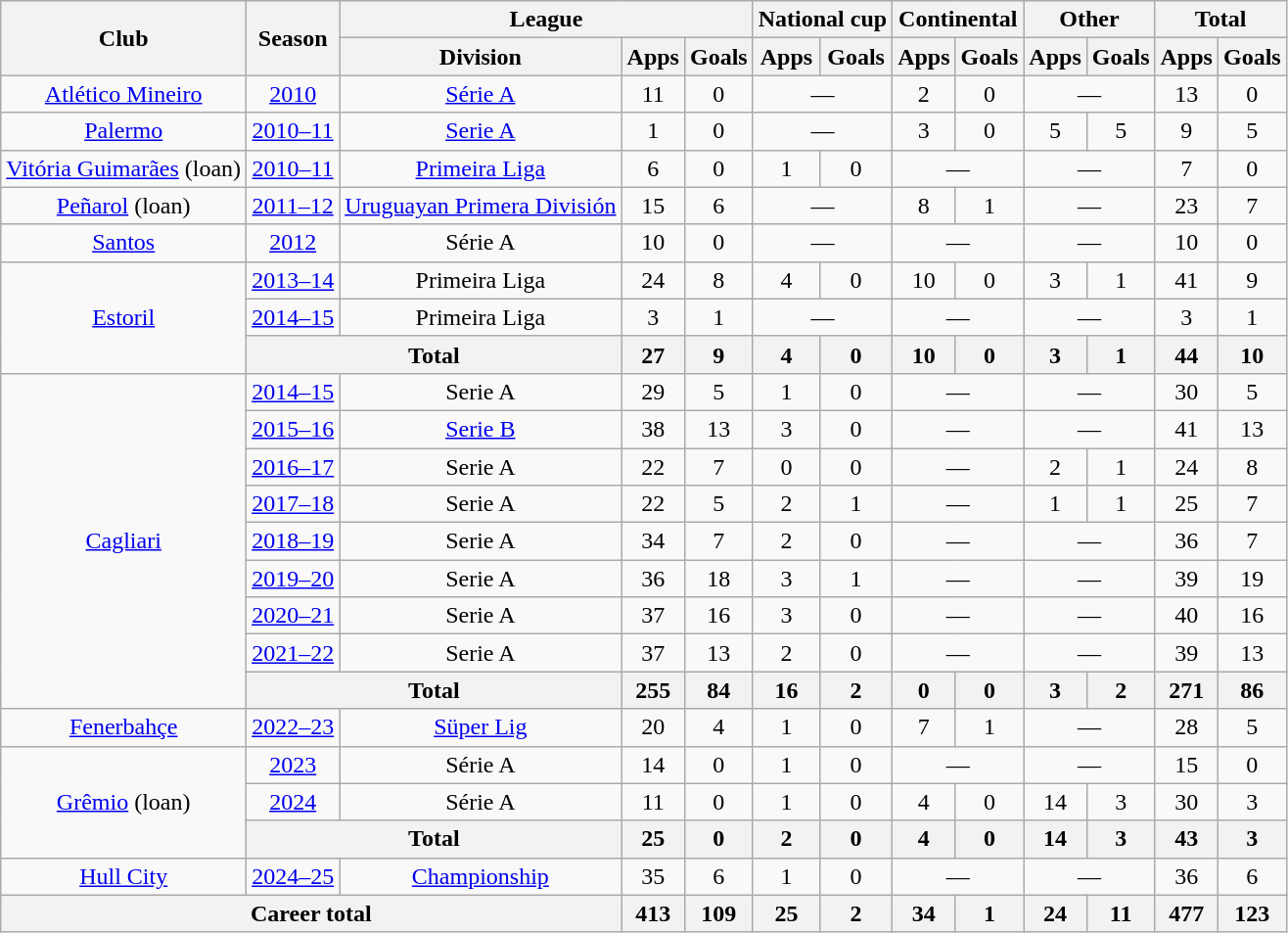<table class="wikitable" style="text-align: center">
<tr>
<th rowspan="2">Club</th>
<th rowspan="2">Season</th>
<th colspan="3">League</th>
<th colspan="2">National cup</th>
<th colspan="2">Continental</th>
<th colspan="2">Other</th>
<th colspan="2">Total</th>
</tr>
<tr>
<th>Division</th>
<th>Apps</th>
<th>Goals</th>
<th>Apps</th>
<th>Goals</th>
<th>Apps</th>
<th>Goals</th>
<th>Apps</th>
<th>Goals</th>
<th>Apps</th>
<th>Goals</th>
</tr>
<tr>
<td><a href='#'>Atlético Mineiro</a></td>
<td><a href='#'>2010</a></td>
<td><a href='#'>Série A</a></td>
<td>11</td>
<td>0</td>
<td colspan="2">—</td>
<td>2</td>
<td>0</td>
<td colspan="2">—</td>
<td>13</td>
<td>0</td>
</tr>
<tr>
<td><a href='#'>Palermo</a></td>
<td><a href='#'>2010–11</a></td>
<td><a href='#'>Serie A</a></td>
<td>1</td>
<td>0</td>
<td colspan="2">—</td>
<td>3</td>
<td>0</td>
<td>5</td>
<td>5</td>
<td>9</td>
<td>5</td>
</tr>
<tr>
<td><a href='#'>Vitória Guimarães</a> (loan)</td>
<td><a href='#'>2010–11</a></td>
<td><a href='#'>Primeira Liga</a></td>
<td>6</td>
<td>0</td>
<td>1</td>
<td>0</td>
<td colspan="2">—</td>
<td colspan="2">—</td>
<td>7</td>
<td>0</td>
</tr>
<tr>
<td><a href='#'>Peñarol</a> (loan)</td>
<td><a href='#'>2011–12</a></td>
<td><a href='#'>Uruguayan Primera División</a></td>
<td>15</td>
<td>6</td>
<td colspan="2">—</td>
<td>8</td>
<td>1</td>
<td colspan="2">—</td>
<td>23</td>
<td>7</td>
</tr>
<tr>
<td><a href='#'>Santos</a></td>
<td><a href='#'>2012</a></td>
<td>Série A</td>
<td>10</td>
<td>0</td>
<td colspan="2">—</td>
<td colspan="2">—</td>
<td colspan="2">—</td>
<td>10</td>
<td>0</td>
</tr>
<tr>
<td rowspan="3"><a href='#'>Estoril</a></td>
<td><a href='#'>2013–14</a></td>
<td>Primeira Liga</td>
<td>24</td>
<td>8</td>
<td>4</td>
<td>0</td>
<td>10</td>
<td>0</td>
<td>3</td>
<td>1</td>
<td>41</td>
<td>9</td>
</tr>
<tr>
<td><a href='#'>2014–15</a></td>
<td>Primeira Liga</td>
<td>3</td>
<td>1</td>
<td colspan="2">—</td>
<td colspan="2">—</td>
<td colspan="2">—</td>
<td>3</td>
<td>1</td>
</tr>
<tr>
<th colspan="2">Total</th>
<th>27</th>
<th>9</th>
<th>4</th>
<th>0</th>
<th>10</th>
<th>0</th>
<th>3</th>
<th>1</th>
<th>44</th>
<th>10</th>
</tr>
<tr>
<td rowspan="9"><a href='#'>Cagliari</a></td>
<td><a href='#'>2014–15</a></td>
<td>Serie A</td>
<td>29</td>
<td>5</td>
<td>1</td>
<td>0</td>
<td colspan="2">—</td>
<td colspan="2">—</td>
<td>30</td>
<td>5</td>
</tr>
<tr>
<td><a href='#'>2015–16</a></td>
<td><a href='#'>Serie B</a></td>
<td>38</td>
<td>13</td>
<td>3</td>
<td>0</td>
<td colspan="2">—</td>
<td colspan="2">—</td>
<td>41</td>
<td>13</td>
</tr>
<tr>
<td><a href='#'>2016–17</a></td>
<td>Serie A</td>
<td>22</td>
<td>7</td>
<td>0</td>
<td>0</td>
<td colspan="2">—</td>
<td>2</td>
<td>1</td>
<td>24</td>
<td>8</td>
</tr>
<tr>
<td><a href='#'>2017–18</a></td>
<td>Serie A</td>
<td>22</td>
<td>5</td>
<td>2</td>
<td>1</td>
<td colspan="2">—</td>
<td>1</td>
<td>1</td>
<td>25</td>
<td>7</td>
</tr>
<tr>
<td><a href='#'>2018–19</a></td>
<td>Serie A</td>
<td>34</td>
<td>7</td>
<td>2</td>
<td>0</td>
<td colspan="2">—</td>
<td colspan="2">—</td>
<td>36</td>
<td>7</td>
</tr>
<tr>
<td><a href='#'>2019–20</a></td>
<td>Serie A</td>
<td>36</td>
<td>18</td>
<td>3</td>
<td>1</td>
<td colspan="2">—</td>
<td colspan="2">—</td>
<td>39</td>
<td>19</td>
</tr>
<tr>
<td><a href='#'>2020–21</a></td>
<td>Serie A</td>
<td>37</td>
<td>16</td>
<td>3</td>
<td>0</td>
<td colspan="2">—</td>
<td colspan="2">—</td>
<td>40</td>
<td>16</td>
</tr>
<tr>
<td><a href='#'>2021–22</a></td>
<td>Serie A</td>
<td>37</td>
<td>13</td>
<td>2</td>
<td>0</td>
<td colspan="2">—</td>
<td colspan="2">—</td>
<td>39</td>
<td>13</td>
</tr>
<tr>
<th colspan="2">Total</th>
<th>255</th>
<th>84</th>
<th>16</th>
<th>2</th>
<th>0</th>
<th>0</th>
<th>3</th>
<th>2</th>
<th>271</th>
<th>86</th>
</tr>
<tr>
<td><a href='#'>Fenerbahçe</a></td>
<td><a href='#'>2022–23</a></td>
<td><a href='#'>Süper Lig</a></td>
<td>20</td>
<td>4</td>
<td>1</td>
<td>0</td>
<td>7</td>
<td>1</td>
<td colspan="2">—</td>
<td>28</td>
<td>5</td>
</tr>
<tr>
<td rowspan="3"><a href='#'>Grêmio</a> (loan)</td>
<td><a href='#'>2023</a></td>
<td>Série A</td>
<td>14</td>
<td>0</td>
<td>1</td>
<td>0</td>
<td colspan="2">—</td>
<td colspan="2">—</td>
<td>15</td>
<td>0</td>
</tr>
<tr>
<td><a href='#'>2024</a></td>
<td>Série A</td>
<td>11</td>
<td>0</td>
<td>1</td>
<td>0</td>
<td>4</td>
<td>0</td>
<td>14</td>
<td>3</td>
<td>30</td>
<td>3</td>
</tr>
<tr>
<th colspan="2">Total</th>
<th>25</th>
<th>0</th>
<th>2</th>
<th>0</th>
<th>4</th>
<th>0</th>
<th>14</th>
<th>3</th>
<th>43</th>
<th>3</th>
</tr>
<tr>
<td><a href='#'>Hull City</a></td>
<td><a href='#'>2024–25</a></td>
<td><a href='#'>Championship</a></td>
<td>35</td>
<td>6</td>
<td>1</td>
<td>0</td>
<td colspan="2">—</td>
<td colspan="2">—</td>
<td>36</td>
<td>6</td>
</tr>
<tr>
<th colspan="3">Career total</th>
<th>413</th>
<th>109</th>
<th>25</th>
<th>2</th>
<th>34</th>
<th>1</th>
<th>24</th>
<th>11</th>
<th>477</th>
<th>123</th>
</tr>
</table>
